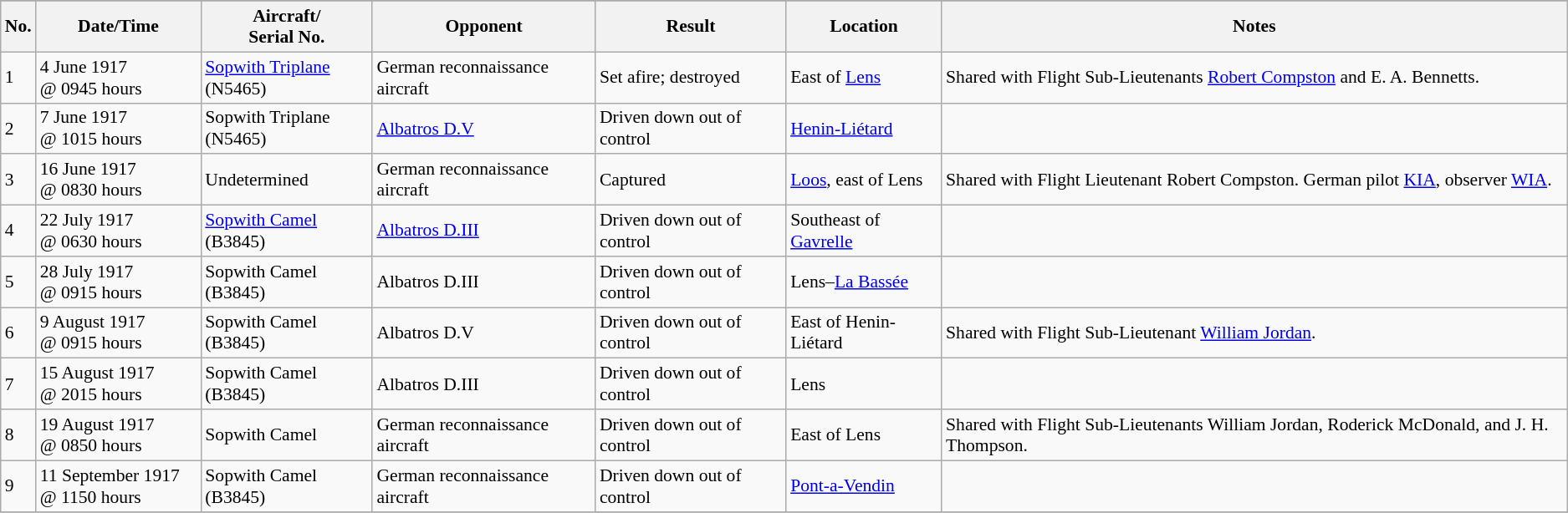<table class="wikitable" style="font-size:90%;">
<tr>
</tr>
<tr>
<th>No.</th>
<th width="125">Date/Time</th>
<th width="130">Aircraft/<br>Serial No.</th>
<th>Opponent</th>
<th>Result</th>
<th>Location</th>
<th>Notes</th>
</tr>
<tr>
<td>1</td>
<td>4 June 1917<br>@ 0945 hours</td>
<td><a href='#'>Sopwith Triplane</a><br>(N5465)</td>
<td>German reconnaissance aircraft</td>
<td>Set afire; destroyed</td>
<td>East of <a href='#'>Lens</a></td>
<td>Shared with Flight Sub-Lieutenants <a href='#'>Robert Compston</a> and E. A. Bennetts.</td>
</tr>
<tr>
<td>2</td>
<td>7 June 1917<br>@ 1015 hours</td>
<td>Sopwith Triplane<br>(N5465)</td>
<td><a href='#'>Albatros D.V</a></td>
<td>Driven down out of control</td>
<td><a href='#'>Henin-Liétard</a></td>
<td></td>
</tr>
<tr>
<td>3</td>
<td>16 June 1917<br>@ 0830 hours</td>
<td>Undetermined</td>
<td>German reconnaissance aircraft</td>
<td>Captured</td>
<td><a href='#'>Loos</a>, east of Lens</td>
<td>Shared with Flight Lieutenant Robert Compston. German pilot <a href='#'>KIA</a>, observer <a href='#'>WIA</a>.</td>
</tr>
<tr>
<td>4</td>
<td>22 July 1917<br>@ 0630 hours</td>
<td><a href='#'>Sopwith Camel</a><br>(B3845)</td>
<td><a href='#'>Albatros D.III</a></td>
<td>Driven down out of control</td>
<td>Southeast of <a href='#'>Gavrelle</a></td>
<td></td>
</tr>
<tr>
<td>5</td>
<td>28 July 1917<br>@ 0915 hours</td>
<td>Sopwith Camel<br>(B3845)</td>
<td>Albatros D.III</td>
<td>Driven down out of control</td>
<td>Lens–<a href='#'>La Bassée</a></td>
<td></td>
</tr>
<tr>
<td>6</td>
<td>9 August 1917<br>@ 0915 hours</td>
<td>Sopwith Camel<br>(B3845)</td>
<td>Albatros D.V</td>
<td>Driven down out of control</td>
<td>East of Henin-Liétard</td>
<td>Shared with Flight Sub-Lieutenant <a href='#'>William Jordan</a>.</td>
</tr>
<tr>
<td>7</td>
<td>15 August 1917<br>@ 2015 hours</td>
<td>Sopwith Camel<br>(B3845)</td>
<td>Albatros D.III</td>
<td>Driven down out of control</td>
<td>Lens</td>
<td></td>
</tr>
<tr>
<td>8</td>
<td>19 August 1917<br>@ 0850 hours</td>
<td>Sopwith Camel</td>
<td>German reconnaissance aircraft</td>
<td>Driven down out of control</td>
<td>East of Lens</td>
<td>Shared with Flight Sub-Lieutenants William Jordan, Roderick McDonald, and J. H. Thompson.</td>
</tr>
<tr>
<td>9</td>
<td>11 September 1917<br>@ 1150 hours</td>
<td>Sopwith Camel<br>(B3845)</td>
<td>German reconnaissance aircraft</td>
<td>Driven down out of control</td>
<td><a href='#'>Pont-a-Vendin</a></td>
<td></td>
</tr>
<tr>
</tr>
</table>
